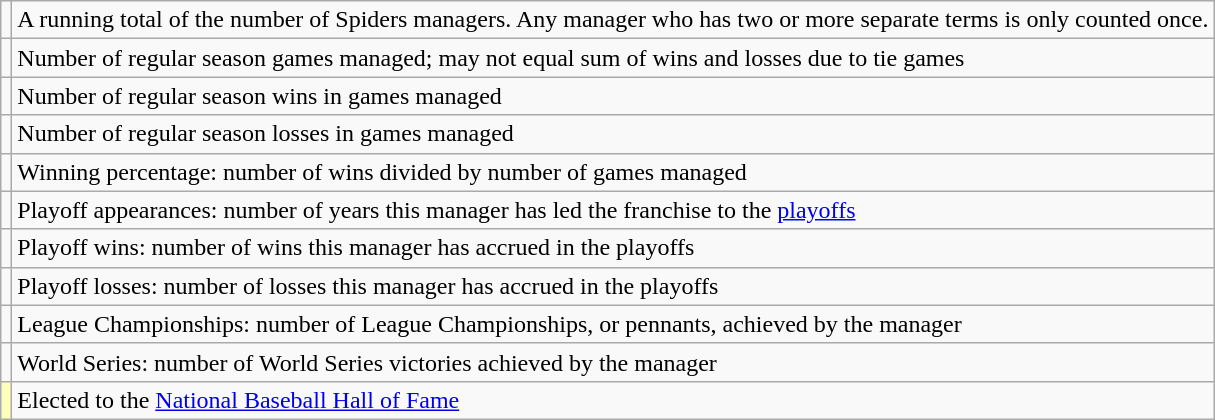<table class="wikitable">
<tr>
<td></td>
<td>A running total of the number of Spiders managers. Any manager who has two or more separate terms is only counted once.</td>
</tr>
<tr>
<td></td>
<td>Number of regular season games managed; may not equal sum of wins and losses due to tie games</td>
</tr>
<tr>
<td></td>
<td>Number of regular season wins in games managed</td>
</tr>
<tr>
<td></td>
<td>Number of regular season losses in games managed</td>
</tr>
<tr>
<td></td>
<td>Winning percentage: number of wins divided by number of games managed</td>
</tr>
<tr>
<td></td>
<td>Playoff appearances: number of years this manager has led the franchise to the <a href='#'>playoffs</a></td>
</tr>
<tr>
<td></td>
<td>Playoff wins: number of wins this manager has accrued in the playoffs</td>
</tr>
<tr>
<td></td>
<td>Playoff losses: number of losses this manager has accrued in the playoffs</td>
</tr>
<tr>
<td></td>
<td>League Championships: number of League Championships, or pennants, achieved by the manager</td>
</tr>
<tr>
<td></td>
<td>World Series: number of World Series victories achieved by the manager</td>
</tr>
<tr>
<td bgcolor="#ffffbb"></td>
<td>Elected to the <a href='#'>National Baseball Hall of Fame</a></td>
</tr>
</table>
